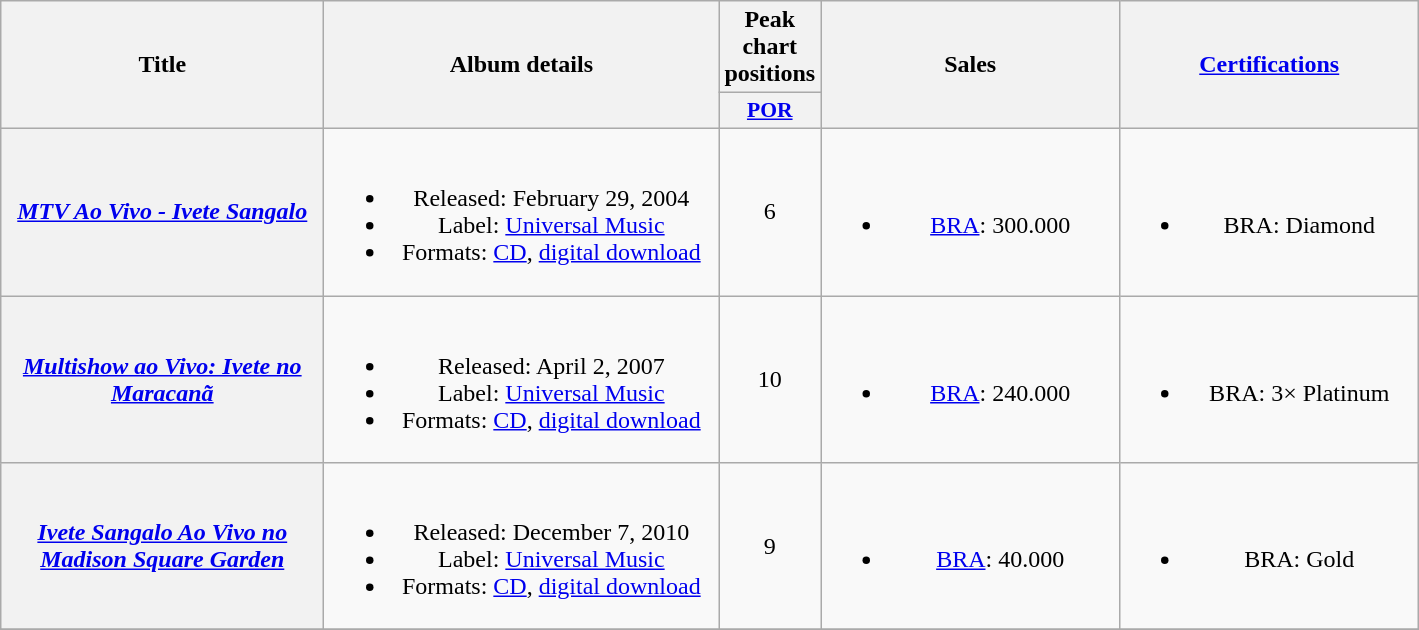<table class="wikitable plainrowheaders" style="text-align:center;" border="1">
<tr>
<th scope="col" rowspan="2" style="width:13em;">Title</th>
<th scope="col" rowspan="2" style="width:16em;">Album details</th>
<th scope="col" colspan="1">Peak chart positions</th>
<th scope="col" rowspan="2" style="width:12em;">Sales</th>
<th scope="col" rowspan="2" style="width:12em;"><a href='#'>Certifications</a></th>
</tr>
<tr>
<th scope="col" style="width:4em;font-size:90%;"><a href='#'>POR</a><br></th>
</tr>
<tr>
<th scope="row"><strong><em><a href='#'>MTV Ao Vivo - Ivete Sangalo</a></em></strong></th>
<td><br><ul><li>Released: February 29, 2004</li><li>Label: <a href='#'>Universal Music</a></li><li>Formats: <a href='#'>CD</a>, <a href='#'>digital download</a></li></ul></td>
<td>6</td>
<td><br><ul><li><a href='#'>BRA</a>: 300.000</li></ul></td>
<td><br><ul><li>BRA: Diamond</li></ul></td>
</tr>
<tr>
<th scope="row"><strong><em><a href='#'>Multishow ao Vivo: Ivete no Maracanã</a></em></strong></th>
<td><br><ul><li>Released: April 2, 2007</li><li>Label: <a href='#'>Universal Music</a></li><li>Formats: <a href='#'>CD</a>, <a href='#'>digital download</a></li></ul></td>
<td>10</td>
<td><br><ul><li><a href='#'>BRA</a>: 240.000</li></ul></td>
<td><br><ul><li>BRA: 3× Platinum</li></ul></td>
</tr>
<tr>
<th scope="row"><strong><em><a href='#'>Ivete Sangalo Ao Vivo no Madison Square Garden</a></em></strong></th>
<td><br><ul><li>Released: December 7, 2010</li><li>Label: <a href='#'>Universal Music</a></li><li>Formats: <a href='#'>CD</a>, <a href='#'>digital download</a></li></ul></td>
<td>9</td>
<td><br><ul><li><a href='#'>BRA</a>: 40.000</li></ul></td>
<td><br><ul><li>BRA: Gold</li></ul></td>
</tr>
<tr>
</tr>
</table>
